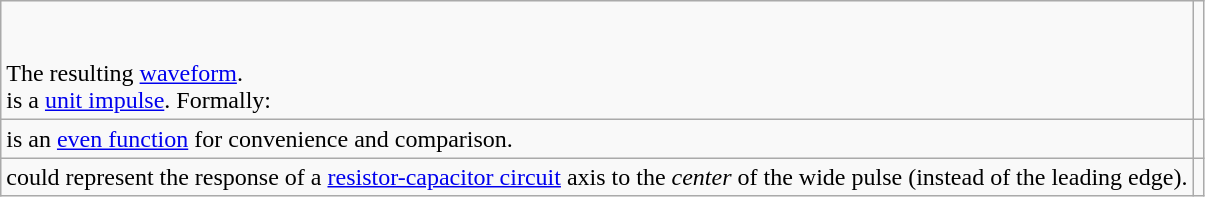<table class="wikitable">
<tr>
<td><br><br>The resulting <a href='#'>waveform</a>.<br> is a <a href='#'>unit impulse</a>. Formally:</td>
<td></td>
</tr>
<tr>
<td> is an <a href='#'>even function</a> for convenience and comparison.</td>
<td></td>
</tr>
<tr>
<td> could represent the response of a <a href='#'>resistor-capacitor circuit</a> axis to the <em>center</em> of the wide pulse (instead of the leading edge).</td>
<td></td>
</tr>
</table>
